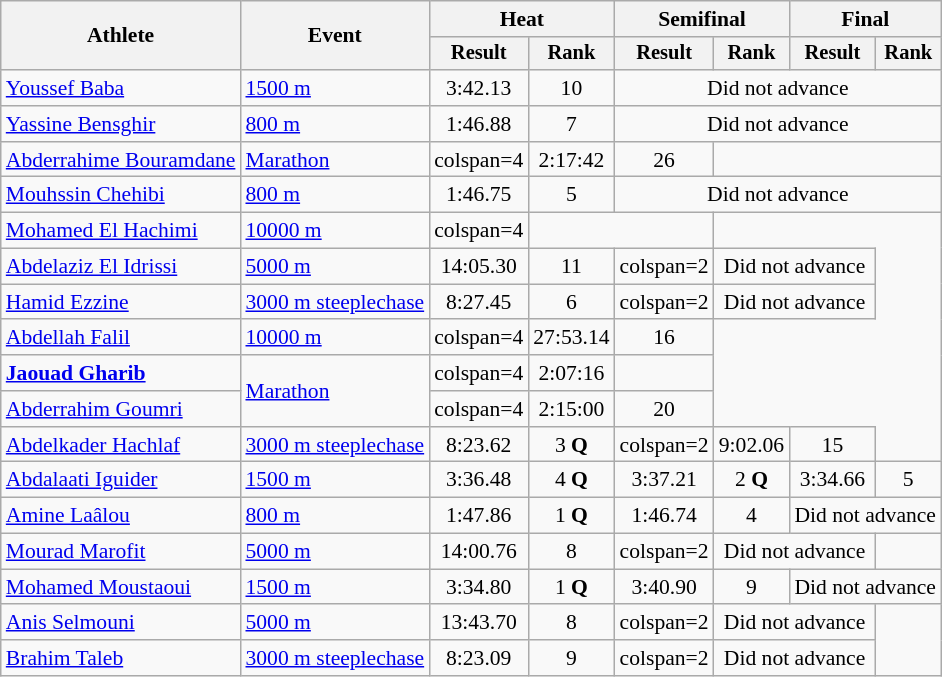<table class=wikitable style="font-size:90%">
<tr>
<th rowspan="2">Athlete</th>
<th rowspan="2">Event</th>
<th colspan="2">Heat</th>
<th colspan="2">Semifinal</th>
<th colspan="2">Final</th>
</tr>
<tr style="font-size:95%">
<th>Result</th>
<th>Rank</th>
<th>Result</th>
<th>Rank</th>
<th>Result</th>
<th>Rank</th>
</tr>
<tr align=center>
<td align=left><a href='#'>Youssef Baba</a></td>
<td align=left><a href='#'>1500 m</a></td>
<td>3:42.13</td>
<td>10</td>
<td colspan=4>Did not advance</td>
</tr>
<tr align=center>
<td align=left><a href='#'>Yassine Bensghir</a></td>
<td align=left><a href='#'>800 m</a></td>
<td>1:46.88</td>
<td>7</td>
<td colspan=4>Did not advance</td>
</tr>
<tr align=center>
<td align=left><a href='#'>Abderrahime Bouramdane</a></td>
<td align=left><a href='#'>Marathon</a></td>
<td>colspan=4 </td>
<td>2:17:42</td>
<td>26</td>
</tr>
<tr align=center>
<td align=left><a href='#'>Mouhssin Chehibi</a></td>
<td align=left><a href='#'>800 m</a></td>
<td>1:46.75</td>
<td>5</td>
<td colspan=4>Did not advance</td>
</tr>
<tr align=center>
<td align=left><a href='#'>Mohamed El Hachimi</a></td>
<td align=left><a href='#'>10000 m</a></td>
<td>colspan=4 </td>
<td colspan=2></td>
</tr>
<tr align=center>
<td align=left><a href='#'>Abdelaziz El Idrissi</a></td>
<td align=left><a href='#'>5000 m</a></td>
<td>14:05.30</td>
<td>11</td>
<td>colspan=2 </td>
<td colspan=2>Did not advance</td>
</tr>
<tr align=center>
<td align=left><a href='#'>Hamid Ezzine</a></td>
<td align=left><a href='#'>3000 m steeplechase</a></td>
<td>8:27.45</td>
<td>6</td>
<td>colspan=2 </td>
<td colspan=2>Did not advance</td>
</tr>
<tr align=center>
<td align=left><a href='#'>Abdellah Falil</a></td>
<td align=left><a href='#'>10000 m</a></td>
<td>colspan=4 </td>
<td>27:53.14</td>
<td>16</td>
</tr>
<tr align=center>
<td align=left><strong><a href='#'>Jaouad Gharib</a></strong></td>
<td align=left rowspan=2><a href='#'>Marathon</a></td>
<td>colspan=4 </td>
<td>2:07:16</td>
<td></td>
</tr>
<tr align=center>
<td align=left><a href='#'>Abderrahim Goumri</a></td>
<td>colspan=4 </td>
<td>2:15:00</td>
<td>20</td>
</tr>
<tr align=center>
<td align=left><a href='#'>Abdelkader Hachlaf</a></td>
<td align=left><a href='#'>3000 m steeplechase</a></td>
<td>8:23.62</td>
<td>3 <strong>Q</strong></td>
<td>colspan=2 </td>
<td>9:02.06</td>
<td>15</td>
</tr>
<tr align=center>
<td align=left><a href='#'>Abdalaati Iguider</a></td>
<td align=left><a href='#'>1500 m</a></td>
<td>3:36.48</td>
<td>4 <strong>Q</strong></td>
<td>3:37.21</td>
<td>2 <strong>Q</strong></td>
<td>3:34.66</td>
<td>5</td>
</tr>
<tr align=center>
<td align=left><a href='#'>Amine Laâlou</a></td>
<td align=left><a href='#'>800 m</a></td>
<td>1:47.86</td>
<td>1 <strong>Q</strong></td>
<td>1:46.74</td>
<td>4</td>
<td colspan=2>Did not advance</td>
</tr>
<tr align=center>
<td align=left><a href='#'>Mourad Marofit</a></td>
<td align=left><a href='#'>5000 m</a></td>
<td>14:00.76</td>
<td>8</td>
<td>colspan=2 </td>
<td colspan=2>Did not advance</td>
</tr>
<tr align=center>
<td align=left><a href='#'>Mohamed Moustaoui</a></td>
<td align=left><a href='#'>1500 m</a></td>
<td>3:34.80</td>
<td>1 <strong>Q</strong></td>
<td>3:40.90</td>
<td>9</td>
<td colspan=2>Did not advance</td>
</tr>
<tr align=center>
<td align=left><a href='#'>Anis Selmouni</a></td>
<td align=left><a href='#'>5000 m</a></td>
<td>13:43.70</td>
<td>8</td>
<td>colspan=2 </td>
<td colspan=2>Did not advance</td>
</tr>
<tr align=center>
<td align=left><a href='#'>Brahim Taleb</a></td>
<td align=left><a href='#'>3000 m steeplechase</a></td>
<td>8:23.09</td>
<td>9</td>
<td>colspan=2 </td>
<td colspan=2>Did not advance</td>
</tr>
</table>
